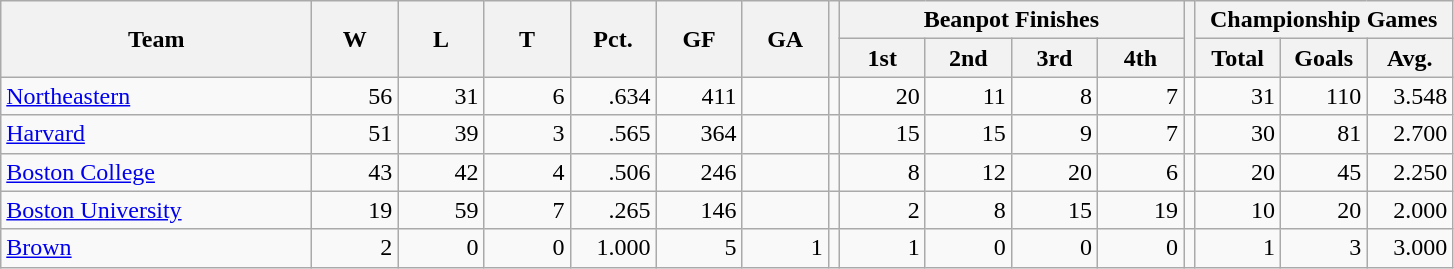<table class="wikitable">
<tr>
<th scope="col" width="200" rowspan="2">Team</th>
<th scope="col" width="50" rowspan="2">W</th>
<th scope="col" width="50" rowspan="2">L</th>
<th scope="col" width="50" rowspan="2">T</th>
<th scope="col" width="50" rowspan="2">Pct.</th>
<th scope="col" width="50" rowspan="2">GF</th>
<th scope="col" width="50" rowspan="2">GA</th>
<th rowspan="2"></th>
<th colspan="4">Beanpot Finishes</th>
<th rowspan="2"></th>
<th colspan="3">Championship Games</th>
</tr>
<tr>
<th scope="col" width="50">1st</th>
<th scope="col" width="50">2nd</th>
<th scope="col" width="50">3rd</th>
<th scope="col" width="50">4th</th>
<th scope="col" width="50">Total</th>
<th scope="col" width="50">Goals</th>
<th scope="col" width="50">Avg.</th>
</tr>
<tr>
<td><a href='#'>Northeastern</a></td>
<td style="text-align: right;">56</td>
<td style="text-align: right;">31</td>
<td style="text-align: right;">6</td>
<td style="text-align: right;">.634</td>
<td style="text-align: right;">411</td>
<td style="text-align: right;"></td>
<td></td>
<td style="text-align: right;">20</td>
<td style="text-align: right;">11</td>
<td style="text-align: right;">8</td>
<td style="text-align: right;">7</td>
<td></td>
<td style="text-align: right;">31</td>
<td style="text-align: right;">110</td>
<td style="text-align: right;">3.548</td>
</tr>
<tr>
<td><a href='#'>Harvard</a></td>
<td style="text-align: right;">51</td>
<td style="text-align: right;">39</td>
<td style="text-align: right;">3</td>
<td style="text-align: right;">.565</td>
<td style="text-align: right;">364</td>
<td style="text-align: right;"></td>
<td></td>
<td style="text-align: right;">15</td>
<td style="text-align: right;">15</td>
<td style="text-align: right;">9</td>
<td style="text-align: right;">7</td>
<td></td>
<td style="text-align: right;">30</td>
<td style="text-align: right;">81</td>
<td style="text-align: right;">2.700</td>
</tr>
<tr>
<td><a href='#'>Boston College</a></td>
<td style="text-align: right;">43</td>
<td style="text-align: right;">42</td>
<td style="text-align: right;">4</td>
<td style="text-align: right;">.506</td>
<td style="text-align: right;">246</td>
<td style="text-align: right;"></td>
<td></td>
<td style="text-align: right;">8</td>
<td style="text-align: right;">12</td>
<td style="text-align: right;">20</td>
<td style="text-align: right;">6</td>
<td></td>
<td style="text-align: right;">20</td>
<td style="text-align: right;">45</td>
<td style="text-align: right;">2.250</td>
</tr>
<tr>
<td><a href='#'>Boston University</a></td>
<td style="text-align: right;">19</td>
<td style="text-align: right;">59</td>
<td style="text-align: right;">7</td>
<td style="text-align: right;">.265</td>
<td style="text-align: right;">146</td>
<td style="text-align: right;"></td>
<td></td>
<td style="text-align: right;">2</td>
<td style="text-align: right;">8</td>
<td style="text-align: right;">15</td>
<td style="text-align: right;">19</td>
<td></td>
<td style="text-align: right;">10</td>
<td style="text-align: right;">20</td>
<td style="text-align: right;">2.000</td>
</tr>
<tr>
<td><a href='#'>Brown</a></td>
<td style="text-align: right;">2</td>
<td style="text-align: right;">0</td>
<td style="text-align: right;">0</td>
<td style="text-align: right;">1.000</td>
<td style="text-align: right;">5</td>
<td style="text-align: right;">1</td>
<td></td>
<td style="text-align: right;">1</td>
<td style="text-align: right;">0</td>
<td style="text-align: right;">0</td>
<td style="text-align: right;">0</td>
<td></td>
<td style="text-align: right;">1</td>
<td style="text-align: right;">3</td>
<td style="text-align: right;">3.000</td>
</tr>
</table>
